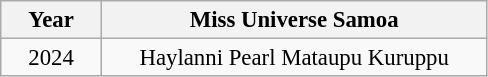<table class="wikitable sortable" style="font-size: 95%; text-align:center">
<tr>
<th width="60">Year</th>
<th width="250">Miss Universe Samoa</th>
</tr>
<tr>
<td>2024</td>
<td>Haylanni Pearl Mataupu Kuruppu </td>
</tr>
</table>
